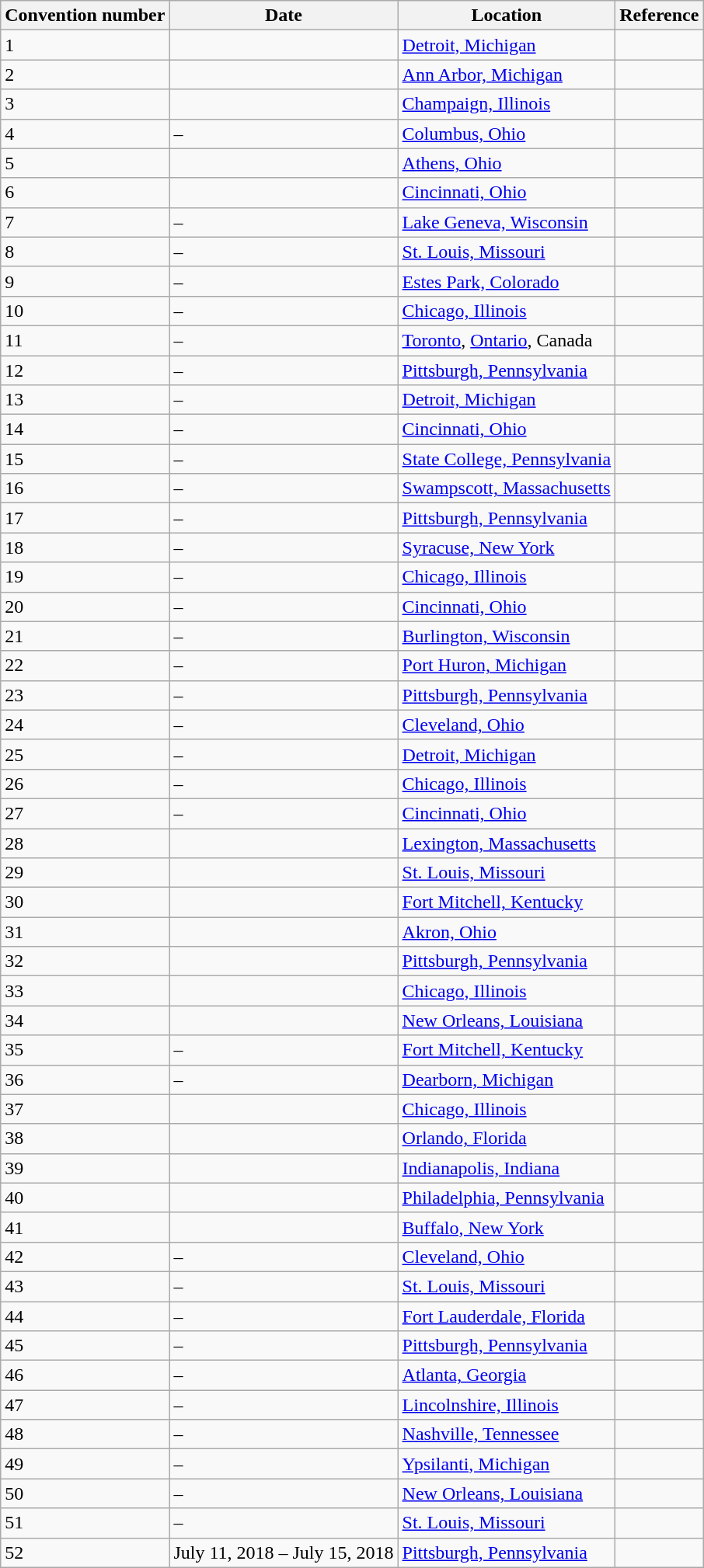<table class="wikitable sortable">
<tr valign="top">
<th>Convention number</th>
<th>Date</th>
<th>Location</th>
<th class="unsortable">Reference</th>
</tr>
<tr valign="top">
<td>1</td>
<td></td>
<td><a href='#'>Detroit, Michigan</a></td>
<td></td>
</tr>
<tr>
<td>2</td>
<td></td>
<td><a href='#'>Ann Arbor, Michigan</a></td>
<td></td>
</tr>
<tr>
<td>3</td>
<td></td>
<td><a href='#'>Champaign, Illinois</a></td>
<td></td>
</tr>
<tr>
<td>4</td>
<td> – </td>
<td><a href='#'>Columbus, Ohio</a></td>
<td></td>
</tr>
<tr>
<td>5</td>
<td></td>
<td><a href='#'>Athens, Ohio</a></td>
<td></td>
</tr>
<tr>
<td>6</td>
<td></td>
<td><a href='#'>Cincinnati, Ohio</a></td>
<td></td>
</tr>
<tr>
<td>7</td>
<td> – </td>
<td><a href='#'>Lake Geneva, Wisconsin</a></td>
<td></td>
</tr>
<tr>
<td>8</td>
<td> – </td>
<td><a href='#'>St. Louis, Missouri</a></td>
<td></td>
</tr>
<tr>
<td>9</td>
<td> – </td>
<td><a href='#'>Estes Park, Colorado</a></td>
<td></td>
</tr>
<tr>
<td>10</td>
<td> – </td>
<td><a href='#'>Chicago, Illinois</a></td>
<td></td>
</tr>
<tr>
<td>11</td>
<td> – </td>
<td><a href='#'>Toronto</a>, <a href='#'>Ontario</a>, Canada</td>
<td></td>
</tr>
<tr>
<td>12</td>
<td> – </td>
<td><a href='#'>Pittsburgh, Pennsylvania</a></td>
<td></td>
</tr>
<tr>
<td>13</td>
<td> – </td>
<td><a href='#'>Detroit, Michigan</a></td>
<td></td>
</tr>
<tr>
<td>14</td>
<td> – </td>
<td><a href='#'>Cincinnati, Ohio</a></td>
<td></td>
</tr>
<tr>
<td>15</td>
<td> – </td>
<td><a href='#'>State College, Pennsylvania</a></td>
<td></td>
</tr>
<tr>
<td>16</td>
<td> – </td>
<td><a href='#'>Swampscott, Massachusetts</a></td>
<td></td>
</tr>
<tr>
<td>17</td>
<td> – </td>
<td><a href='#'>Pittsburgh, Pennsylvania</a></td>
<td></td>
</tr>
<tr>
<td>18</td>
<td> – </td>
<td><a href='#'>Syracuse, New York</a></td>
<td></td>
</tr>
<tr>
<td>19</td>
<td> – </td>
<td><a href='#'>Chicago, Illinois</a></td>
<td></td>
</tr>
<tr>
<td>20</td>
<td> – </td>
<td><a href='#'>Cincinnati, Ohio</a></td>
<td></td>
</tr>
<tr>
<td>21</td>
<td> – </td>
<td><a href='#'>Burlington, Wisconsin</a></td>
<td></td>
</tr>
<tr>
<td>22</td>
<td> – </td>
<td><a href='#'>Port Huron, Michigan</a></td>
<td></td>
</tr>
<tr>
<td>23</td>
<td> – </td>
<td><a href='#'>Pittsburgh, Pennsylvania</a></td>
<td></td>
</tr>
<tr>
<td>24</td>
<td> – </td>
<td><a href='#'>Cleveland, Ohio</a></td>
<td></td>
</tr>
<tr>
<td>25</td>
<td> – </td>
<td><a href='#'>Detroit, Michigan</a></td>
<td></td>
</tr>
<tr>
<td>26</td>
<td> – </td>
<td><a href='#'>Chicago, Illinois</a></td>
<td></td>
</tr>
<tr>
<td>27</td>
<td> – </td>
<td><a href='#'>Cincinnati, Ohio</a></td>
<td></td>
</tr>
<tr>
<td>28</td>
<td></td>
<td><a href='#'>Lexington, Massachusetts</a></td>
<td></td>
</tr>
<tr>
<td>29</td>
<td></td>
<td><a href='#'>St. Louis, Missouri</a></td>
<td></td>
</tr>
<tr>
<td>30</td>
<td></td>
<td><a href='#'>Fort Mitchell, Kentucky</a></td>
<td></td>
</tr>
<tr>
<td>31</td>
<td></td>
<td><a href='#'>Akron, Ohio</a></td>
<td></td>
</tr>
<tr>
<td>32</td>
<td></td>
<td><a href='#'>Pittsburgh, Pennsylvania</a></td>
<td></td>
</tr>
<tr>
<td>33</td>
<td></td>
<td><a href='#'>Chicago, Illinois</a></td>
<td></td>
</tr>
<tr>
<td>34</td>
<td></td>
<td><a href='#'>New Orleans, Louisiana</a></td>
<td></td>
</tr>
<tr>
<td>35</td>
<td>–</td>
<td><a href='#'>Fort Mitchell, Kentucky</a></td>
<td></td>
</tr>
<tr>
<td>36</td>
<td> – </td>
<td><a href='#'>Dearborn, Michigan</a></td>
<td></td>
</tr>
<tr>
<td>37</td>
<td></td>
<td><a href='#'>Chicago, Illinois</a></td>
<td></td>
</tr>
<tr>
<td>38</td>
<td></td>
<td><a href='#'>Orlando, Florida</a></td>
<td></td>
</tr>
<tr>
<td>39</td>
<td></td>
<td><a href='#'>Indianapolis, Indiana</a></td>
<td></td>
</tr>
<tr>
<td>40</td>
<td></td>
<td><a href='#'>Philadelphia, Pennsylvania</a></td>
<td></td>
</tr>
<tr>
<td>41</td>
<td></td>
<td><a href='#'>Buffalo, New York</a></td>
<td></td>
</tr>
<tr>
<td>42</td>
<td> – </td>
<td><a href='#'>Cleveland, Ohio</a></td>
<td></td>
</tr>
<tr>
<td>43</td>
<td> – </td>
<td><a href='#'>St. Louis, Missouri</a></td>
<td></td>
</tr>
<tr>
<td>44</td>
<td> – </td>
<td><a href='#'>Fort Lauderdale, Florida</a></td>
<td></td>
</tr>
<tr>
<td>45</td>
<td> – </td>
<td><a href='#'>Pittsburgh, Pennsylvania</a></td>
<td></td>
</tr>
<tr>
<td>46</td>
<td> – </td>
<td><a href='#'>Atlanta, Georgia</a></td>
<td></td>
</tr>
<tr>
<td>47</td>
<td> – </td>
<td><a href='#'>Lincolnshire, Illinois</a></td>
<td></td>
</tr>
<tr>
<td>48</td>
<td> – </td>
<td><a href='#'>Nashville, Tennessee</a></td>
<td></td>
</tr>
<tr>
<td>49</td>
<td> – </td>
<td><a href='#'>Ypsilanti, Michigan</a></td>
<td></td>
</tr>
<tr>
<td>50</td>
<td> – </td>
<td><a href='#'>New Orleans, Louisiana</a></td>
<td></td>
</tr>
<tr>
<td>51</td>
<td> – </td>
<td><a href='#'>St. Louis, Missouri</a></td>
<td></td>
</tr>
<tr>
<td>52</td>
<td>July 11, 2018 – July 15, 2018</td>
<td><a href='#'>Pittsburgh, Pennsylvania</a></td>
<td></td>
</tr>
</table>
